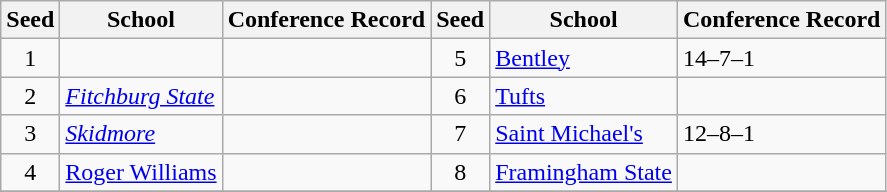<table class="wikitable">
<tr>
<th>Seed</th>
<th>School</th>
<th>Conference Record</th>
<th>Seed</th>
<th>School</th>
<th>Conference Record</th>
</tr>
<tr>
<td align=center>1</td>
<td><em><a href='#'></a></em></td>
<td></td>
<td align=center>5</td>
<td><a href='#'>Bentley</a></td>
<td>14–7–1</td>
</tr>
<tr>
<td align=center>2</td>
<td><em><a href='#'>Fitchburg State</a></em></td>
<td></td>
<td align=center>6</td>
<td><a href='#'>Tufts</a></td>
<td></td>
</tr>
<tr>
<td align=center>3</td>
<td><em><a href='#'>Skidmore</a></em></td>
<td></td>
<td align=center>7</td>
<td><a href='#'>Saint Michael's</a></td>
<td>12–8–1</td>
</tr>
<tr>
<td align=center>4</td>
<td><a href='#'>Roger Williams</a></td>
<td></td>
<td align=center>8</td>
<td><a href='#'>Framingham State</a></td>
<td></td>
</tr>
<tr>
</tr>
</table>
